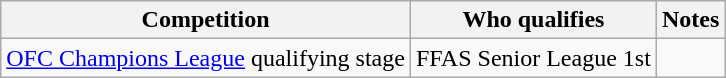<table class="wikitable">
<tr>
<th>Competition</th>
<th>Who qualifies</th>
<th>Notes</th>
</tr>
<tr>
<td rowspan="6"><a href='#'>OFC Champions League</a> qualifying stage</td>
<td>FFAS Senior League 1st</td>
<td></td>
</tr>
</table>
